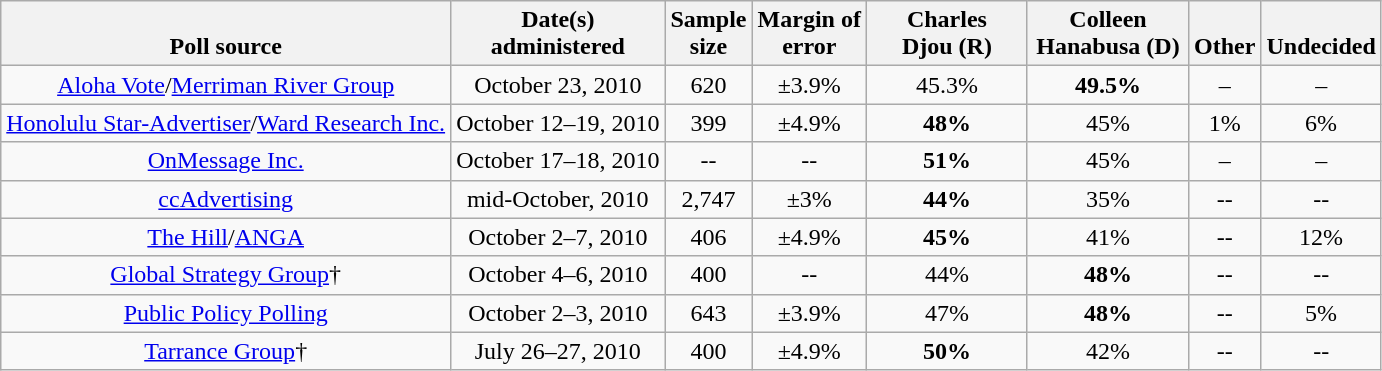<table class="wikitable" style="text-align:center">
<tr valign="bottom">
<th>Poll source</th>
<th>Date(s)<br> administered</th>
<th>Sample<br>size</th>
<th>Margin of<br>error</th>
<th style="width:100px;">Charles<br>Djou (R)</th>
<th style="width:100px;">Colleen<br>Hanabusa (D)</th>
<th>Other</th>
<th>Undecided</th>
</tr>
<tr>
<td><a href='#'>Aloha Vote</a>/<a href='#'>Merriman River Group</a></td>
<td>October 23, 2010</td>
<td>620</td>
<td>±3.9%</td>
<td>45.3%</td>
<td><strong>49.5%</strong></td>
<td>–</td>
<td>–</td>
</tr>
<tr>
<td><a href='#'>Honolulu Star-Advertiser</a>/<a href='#'>Ward Research Inc.</a></td>
<td>October 12–19, 2010</td>
<td>399</td>
<td>±4.9%</td>
<td><strong>48%</strong></td>
<td>45%</td>
<td>1%</td>
<td>6%</td>
</tr>
<tr>
<td><a href='#'>OnMessage Inc.</a></td>
<td>October 17–18, 2010</td>
<td>--</td>
<td>--</td>
<td><strong>51%</strong></td>
<td>45%</td>
<td>–</td>
<td>–</td>
</tr>
<tr>
<td><a href='#'>ccAdvertising</a></td>
<td>mid-October, 2010</td>
<td>2,747</td>
<td>±3%</td>
<td><strong>44%</strong></td>
<td>35%</td>
<td>--</td>
<td>--</td>
</tr>
<tr>
<td><a href='#'>The Hill</a>/<a href='#'>ANGA</a></td>
<td>October 2–7, 2010</td>
<td>406</td>
<td>±4.9%</td>
<td><strong>45%</strong></td>
<td>41%</td>
<td>--</td>
<td>12%</td>
</tr>
<tr>
<td><a href='#'>Global Strategy Group</a>†</td>
<td>October 4–6, 2010</td>
<td>400</td>
<td>--</td>
<td>44%</td>
<td><strong>48%</strong></td>
<td>--</td>
<td>--</td>
</tr>
<tr>
<td><a href='#'>Public Policy Polling</a></td>
<td>October 2–3, 2010</td>
<td>643</td>
<td>±3.9%</td>
<td>47%</td>
<td><strong>48%</strong></td>
<td>--</td>
<td>5%</td>
</tr>
<tr>
<td><a href='#'>Tarrance Group</a>†</td>
<td>July 26–27, 2010</td>
<td>400</td>
<td>±4.9%</td>
<td><strong>50%</strong></td>
<td>42%</td>
<td>--</td>
<td>--</td>
</tr>
</table>
